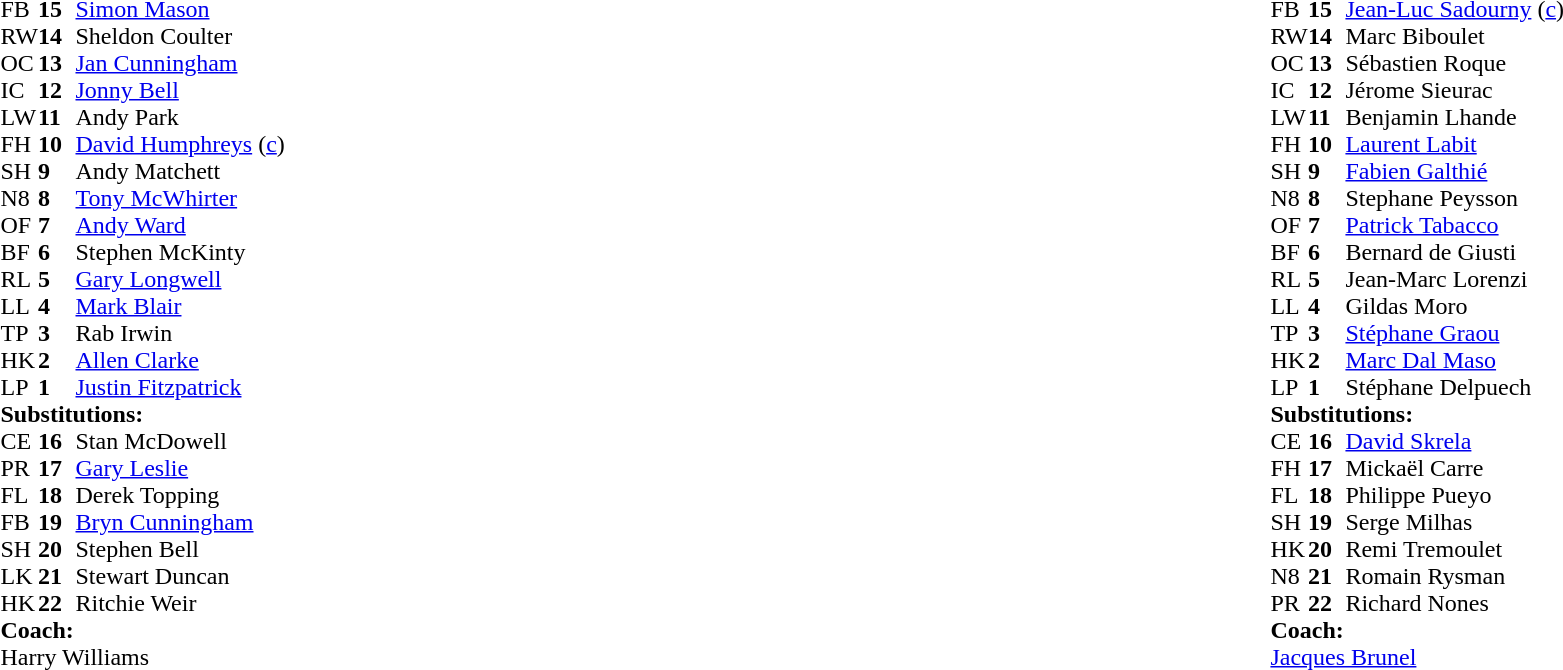<table style="width:100%;">
<tr>
<td style="vertical-align:top; width:50%"><br><table cellspacing="0" cellpadding="0">
<tr>
<th width="25"></th>
<th width="25"></th>
</tr>
<tr>
<td>FB</td>
<td><strong>15</strong></td>
<td> <a href='#'>Simon Mason</a></td>
</tr>
<tr>
<td>RW</td>
<td><strong>14</strong></td>
<td> Sheldon Coulter</td>
</tr>
<tr>
<td>OC</td>
<td><strong>13</strong></td>
<td> <a href='#'>Jan Cunningham</a></td>
<td></td>
</tr>
<tr>
<td>IC</td>
<td><strong>12</strong></td>
<td> <a href='#'>Jonny Bell</a></td>
</tr>
<tr>
<td>LW</td>
<td><strong>11</strong></td>
<td> Andy Park</td>
</tr>
<tr>
<td>FH</td>
<td><strong>10</strong></td>
<td> <a href='#'>David Humphreys</a> (<a href='#'>c</a>)</td>
</tr>
<tr>
<td>SH</td>
<td><strong>9</strong></td>
<td> Andy Matchett</td>
</tr>
<tr>
<td>N8</td>
<td><strong>8</strong></td>
<td> <a href='#'>Tony McWhirter</a></td>
<td></td>
</tr>
<tr>
<td>OF</td>
<td><strong>7</strong></td>
<td> <a href='#'>Andy Ward</a></td>
</tr>
<tr>
<td>BF</td>
<td><strong>6</strong></td>
<td> Stephen McKinty</td>
</tr>
<tr>
<td>RL</td>
<td><strong>5</strong></td>
<td> <a href='#'>Gary Longwell</a></td>
</tr>
<tr>
<td>LL</td>
<td><strong>4</strong></td>
<td> <a href='#'>Mark Blair</a></td>
</tr>
<tr>
<td>TP</td>
<td><strong>3</strong></td>
<td> Rab Irwin</td>
<td></td>
</tr>
<tr>
<td>HK</td>
<td><strong>2</strong></td>
<td> <a href='#'>Allen Clarke</a></td>
</tr>
<tr>
<td>LP</td>
<td><strong>1</strong></td>
<td> <a href='#'>Justin Fitzpatrick</a></td>
</tr>
<tr>
<td colspan=3><strong>Substitutions:</strong></td>
</tr>
<tr>
<td>CE</td>
<td><strong>16</strong></td>
<td> Stan McDowell</td>
<td></td>
</tr>
<tr>
<td>PR</td>
<td><strong>17</strong></td>
<td> <a href='#'>Gary Leslie</a></td>
<td></td>
</tr>
<tr>
<td>FL</td>
<td><strong>18</strong></td>
<td> Derek Topping</td>
<td></td>
</tr>
<tr>
<td>FB</td>
<td><strong>19</strong></td>
<td> <a href='#'>Bryn Cunningham</a></td>
</tr>
<tr>
<td>SH</td>
<td><strong>20</strong></td>
<td> Stephen Bell</td>
</tr>
<tr>
<td>LK</td>
<td><strong>21</strong></td>
<td> Stewart Duncan</td>
</tr>
<tr>
<td>HK</td>
<td><strong>22</strong></td>
<td> Ritchie Weir</td>
</tr>
<tr>
<td colspan=3><strong>Coach:</strong></td>
</tr>
<tr>
<td colspan="4"> Harry Williams</td>
</tr>
<tr>
</tr>
</table>
</td>
<td style="vertical-align:top; width:50%"><br><table cellspacing="0" cellpadding="0" style="margin:auto">
<tr>
<th width="25"></th>
<th width="25"></th>
</tr>
<tr>
<td>FB</td>
<td><strong>15</strong></td>
<td> <a href='#'>Jean-Luc Sadourny</a> (<a href='#'>c</a>)</td>
</tr>
<tr>
<td>RW</td>
<td><strong>14</strong></td>
<td> Marc Biboulet</td>
</tr>
<tr>
<td>OC</td>
<td><strong>13</strong></td>
<td> Sébastien Roque</td>
</tr>
<tr>
<td>IC</td>
<td><strong>12</strong></td>
<td> Jérome Sieurac</td>
</tr>
<tr>
<td>LW</td>
<td><strong>11</strong></td>
<td> Benjamin Lhande</td>
<td></td>
</tr>
<tr>
<td>FH</td>
<td><strong>10</strong></td>
<td> <a href='#'>Laurent Labit</a></td>
<td></td>
</tr>
<tr>
<td>SH</td>
<td><strong>9</strong></td>
<td> <a href='#'>Fabien Galthié</a></td>
</tr>
<tr>
<td>N8</td>
<td><strong>8</strong></td>
<td> Stephane Peysson</td>
<td></td>
</tr>
<tr>
<td>OF</td>
<td><strong>7</strong></td>
<td> <a href='#'>Patrick Tabacco</a></td>
</tr>
<tr>
<td>BF</td>
<td><strong>6</strong></td>
<td> Bernard de Giusti</td>
</tr>
<tr>
<td>RL</td>
<td><strong>5</strong></td>
<td> Jean-Marc Lorenzi</td>
</tr>
<tr>
<td>LL</td>
<td><strong>4</strong></td>
<td> Gildas Moro</td>
</tr>
<tr>
<td>TP</td>
<td><strong>3</strong></td>
<td> <a href='#'>Stéphane Graou</a></td>
</tr>
<tr>
<td>HK</td>
<td><strong>2</strong></td>
<td> <a href='#'>Marc Dal Maso</a></td>
</tr>
<tr>
<td>LP</td>
<td><strong>1</strong></td>
<td> Stéphane Delpuech</td>
</tr>
<tr>
<td colspan=3><strong>Substitutions:</strong></td>
</tr>
<tr>
<td>CE</td>
<td><strong>16</strong></td>
<td> <a href='#'>David Skrela</a></td>
<td></td>
</tr>
<tr>
<td>FH</td>
<td><strong>17</strong></td>
<td> Mickaël Carre</td>
<td></td>
</tr>
<tr>
<td>FL</td>
<td><strong>18</strong></td>
<td> Philippe Pueyo</td>
<td></td>
</tr>
<tr>
<td>SH</td>
<td><strong>19</strong></td>
<td> Serge Milhas</td>
</tr>
<tr>
<td>HK</td>
<td><strong>20</strong></td>
<td> Remi Tremoulet</td>
</tr>
<tr>
<td>N8</td>
<td><strong>21</strong></td>
<td> Romain Rysman</td>
</tr>
<tr>
<td>PR</td>
<td><strong>22</strong></td>
<td> Richard Nones</td>
</tr>
<tr>
<td colspan=3><strong>Coach:</strong></td>
</tr>
<tr>
<td colspan="4"> <a href='#'>Jacques Brunel</a></td>
</tr>
</table>
</td>
</tr>
</table>
